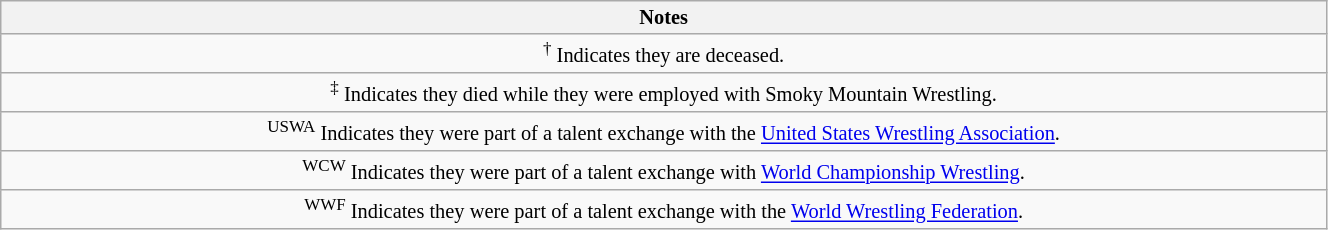<table class="wikitable" width="70%" style="font-size:85%; text-align:center;">
<tr>
<th colspan="2">Notes</th>
</tr>
<tr>
<td colspan="2"><sup>†</sup> Indicates they are deceased.</td>
</tr>
<tr>
<td colspan="2"><sup>‡</sup> Indicates they died while they were employed with Smoky Mountain Wrestling.</td>
</tr>
<tr>
<td colspan="2"><sup>USWA</sup> Indicates they were part of a talent exchange with the <a href='#'>United States Wrestling Association</a>.</td>
</tr>
<tr>
<td colspan="2"><sup>WCW</sup> Indicates they were part of a talent exchange with <a href='#'>World Championship Wrestling</a>.</td>
</tr>
<tr>
<td colspan="2"><sup>WWF</sup> Indicates they were part of a talent exchange with the <a href='#'>World Wrestling Federation</a>.</td>
</tr>
</table>
